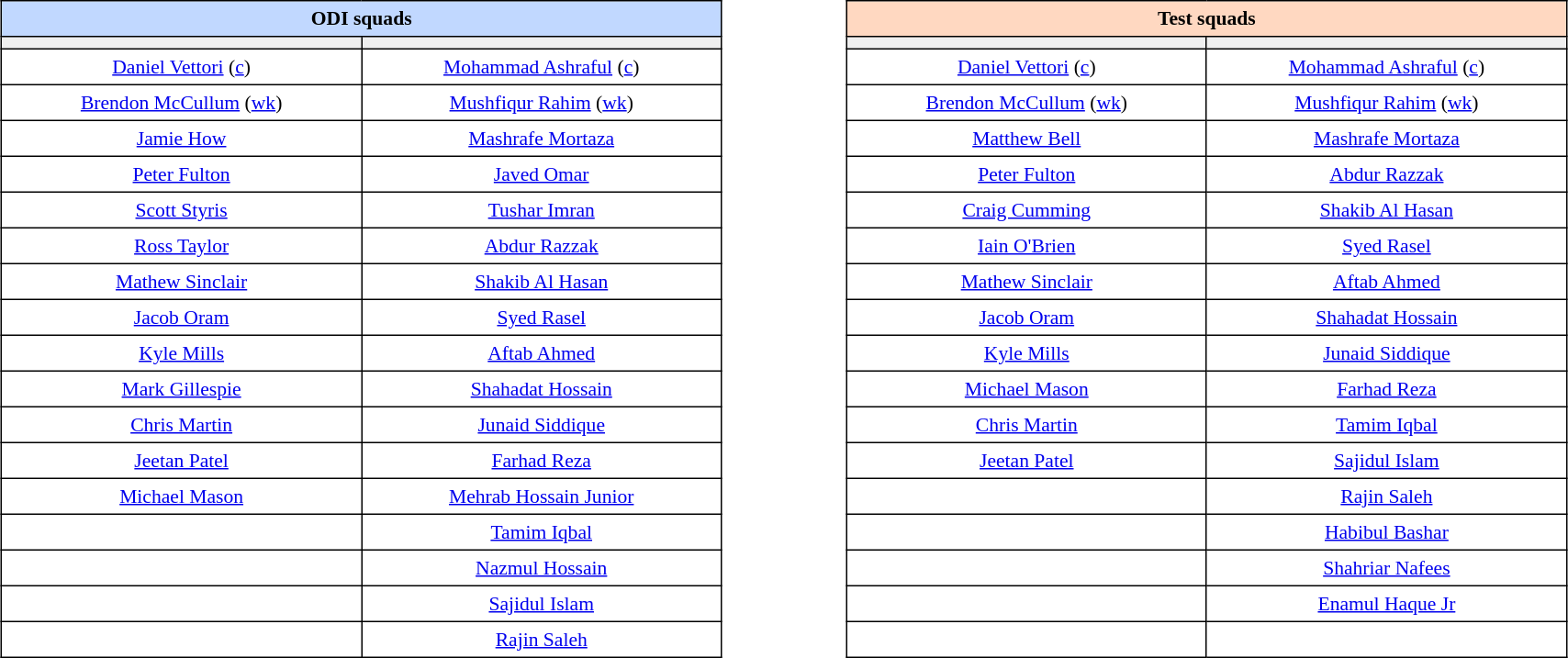<table name="squads" border="0" cellpadding="4" cellspacing="0" style="text-align:center; font-size:90%; border-collapse:collapse;width:90%;margin:auto;">
<tr>
<th style="background:#C1D8FF; border: 1px solid #000000;" colspan=2>ODI squads</th>
<th rowspan=19></th>
<th style="background:#FFD8C1; border: 1px solid #000000;" colspan=2>Test squads</th>
</tr>
<tr bgcolor="#efefef">
<th style="border: 1px solid #000000;" width=23%></th>
<th style="border: 1px solid #000000;" width=23%></th>
<th style="border: 1px solid #000000;" width=23%></th>
<th style="border: 1px solid #000000;" width=23%></th>
</tr>
<tr>
<td style="border: 1px solid #000000;"><a href='#'>Daniel Vettori</a> (<a href='#'>c</a>)</td>
<td style="border: 1px solid #000000;"><a href='#'>Mohammad Ashraful</a> (<a href='#'>c</a>)</td>
<td style="border: 1px solid #000000;"><a href='#'>Daniel Vettori</a> (<a href='#'>c</a>)</td>
<td style="border: 1px solid #000000;"><a href='#'>Mohammad Ashraful</a> (<a href='#'>c</a>)</td>
</tr>
<tr>
<td style="border: 1px solid #000000;"><a href='#'>Brendon McCullum</a> (<a href='#'>wk</a>)</td>
<td style="border: 1px solid #000000;"><a href='#'>Mushfiqur Rahim</a> (<a href='#'>wk</a>)</td>
<td style="border: 1px solid #000000;"><a href='#'>Brendon McCullum</a> (<a href='#'>wk</a>)</td>
<td style="border: 1px solid #000000;"><a href='#'>Mushfiqur Rahim</a> (<a href='#'>wk</a>)</td>
</tr>
<tr>
<td style="border: 1px solid #000000;"><a href='#'>Jamie How</a></td>
<td style="border: 1px solid #000000;"><a href='#'>Mashrafe Mortaza</a></td>
<td style="border: 1px solid #000000;"><a href='#'>Matthew Bell</a></td>
<td style="border: 1px solid #000000;"><a href='#'>Mashrafe Mortaza</a></td>
</tr>
<tr>
<td style="border: 1px solid #000000;"><a href='#'>Peter Fulton</a></td>
<td style="border: 1px solid #000000;"><a href='#'>Javed Omar</a></td>
<td style="border: 1px solid #000000;"><a href='#'>Peter Fulton</a></td>
<td style="border: 1px solid #000000;"><a href='#'>Abdur Razzak</a></td>
</tr>
<tr>
<td style="border: 1px solid #000000;"><a href='#'>Scott Styris</a></td>
<td style="border: 1px solid #000000;"><a href='#'>Tushar Imran</a></td>
<td style="border: 1px solid #000000;"><a href='#'>Craig Cumming</a></td>
<td style="border: 1px solid #000000;"><a href='#'>Shakib Al Hasan</a></td>
</tr>
<tr>
<td style="border: 1px solid #000000;"><a href='#'>Ross Taylor</a></td>
<td style="border: 1px solid #000000;"><a href='#'>Abdur Razzak</a></td>
<td style="border: 1px solid #000000;"><a href='#'>Iain O'Brien</a></td>
<td style="border: 1px solid #000000;"><a href='#'>Syed Rasel</a></td>
</tr>
<tr>
<td style="border: 1px solid #000000;"><a href='#'>Mathew Sinclair</a></td>
<td style="border: 1px solid #000000;"><a href='#'>Shakib Al Hasan</a></td>
<td style="border: 1px solid #000000;"><a href='#'>Mathew Sinclair</a></td>
<td style="border: 1px solid #000000;"><a href='#'>Aftab Ahmed</a></td>
</tr>
<tr>
<td style="border: 1px solid #000000;"><a href='#'>Jacob Oram</a></td>
<td style="border: 1px solid #000000;"><a href='#'>Syed Rasel</a></td>
<td style="border: 1px solid #000000;"><a href='#'>Jacob Oram</a></td>
<td style="border: 1px solid #000000;"><a href='#'>Shahadat Hossain</a></td>
</tr>
<tr>
<td style="border: 1px solid #000000;"><a href='#'>Kyle Mills</a></td>
<td style="border: 1px solid #000000;"><a href='#'>Aftab Ahmed</a></td>
<td style="border: 1px solid #000000;"><a href='#'>Kyle Mills</a></td>
<td style="border: 1px solid #000000;"><a href='#'>Junaid Siddique</a></td>
</tr>
<tr>
<td style="border: 1px solid #000000;"><a href='#'>Mark Gillespie</a></td>
<td style="border: 1px solid #000000;"><a href='#'>Shahadat Hossain</a></td>
<td style="border: 1px solid #000000;"><a href='#'>Michael Mason</a></td>
<td style="border: 1px solid #000000;"><a href='#'>Farhad Reza</a></td>
</tr>
<tr>
<td style="border: 1px solid #000000;"><a href='#'>Chris Martin</a></td>
<td style="border: 1px solid #000000;"><a href='#'>Junaid Siddique</a></td>
<td style="border: 1px solid #000000;"><a href='#'>Chris Martin</a></td>
<td style="border: 1px solid #000000;"><a href='#'>Tamim Iqbal</a></td>
</tr>
<tr>
<td style="border: 1px solid #000000;"><a href='#'>Jeetan Patel</a></td>
<td style="border: 1px solid #000000;"><a href='#'>Farhad Reza</a></td>
<td style="border: 1px solid #000000;"><a href='#'>Jeetan Patel</a></td>
<td style="border: 1px solid #000000;"><a href='#'>Sajidul Islam</a></td>
</tr>
<tr>
<td style="border: 1px solid #000000;"><a href='#'>Michael Mason</a></td>
<td style="border: 1px solid #000000;"><a href='#'>Mehrab Hossain Junior</a></td>
<td style="border: 1px solid #000000;"></td>
<td style="border: 1px solid #000000;"><a href='#'>Rajin Saleh</a></td>
</tr>
<tr>
<td style="border: 1px solid #000000;"></td>
<td style="border: 1px solid #000000;"><a href='#'>Tamim Iqbal</a></td>
<td style="border: 1px solid #000000;"></td>
<td style="border: 1px solid #000000;"><a href='#'>Habibul Bashar</a></td>
</tr>
<tr>
<td style="border: 1px solid #000000;"></td>
<td style="border: 1px solid #000000;"><a href='#'>Nazmul Hossain</a></td>
<td style="border: 1px solid #000000;"></td>
<td style="border: 1px solid #000000;"><a href='#'>Shahriar Nafees</a></td>
</tr>
<tr>
<td style="border: 1px solid #000000;"></td>
<td style="border: 1px solid #000000;"><a href='#'>Sajidul Islam</a></td>
<td style="border: 1px solid #000000;"></td>
<td style="border: 1px solid #000000;"><a href='#'>Enamul Haque Jr</a></td>
</tr>
<tr>
<td style="border: 1px solid #000000;"></td>
<td style="border: 1px solid #000000;"><a href='#'>Rajin Saleh</a></td>
<td style="border: 1px solid #000000;"></td>
<td style="border: 1px solid #000000;"></td>
</tr>
</table>
